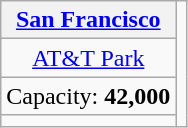<table class="wikitable" style="text-align:center;">
<tr>
<th><a href='#'>San Francisco</a></th>
<td rowspan="4"><br></td>
</tr>
<tr>
<td><a href='#'>AT&T Park</a></td>
</tr>
<tr>
<td>Capacity: <strong>42,000</strong></td>
</tr>
<tr>
<td></td>
</tr>
</table>
